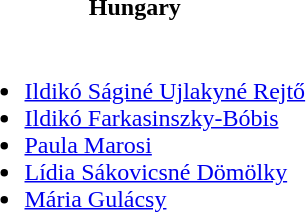<table>
<tr>
<th>Hungary</th>
</tr>
<tr>
<td><br><ul><li><a href='#'>Ildikó Ságiné Ujlakyné Rejtő</a></li><li><a href='#'>Ildikó Farkasinszky-Bóbis</a></li><li><a href='#'>Paula Marosi</a></li><li><a href='#'>Lídia Sákovicsné Dömölky</a></li><li><a href='#'>Mária Gulácsy</a></li></ul></td>
</tr>
</table>
